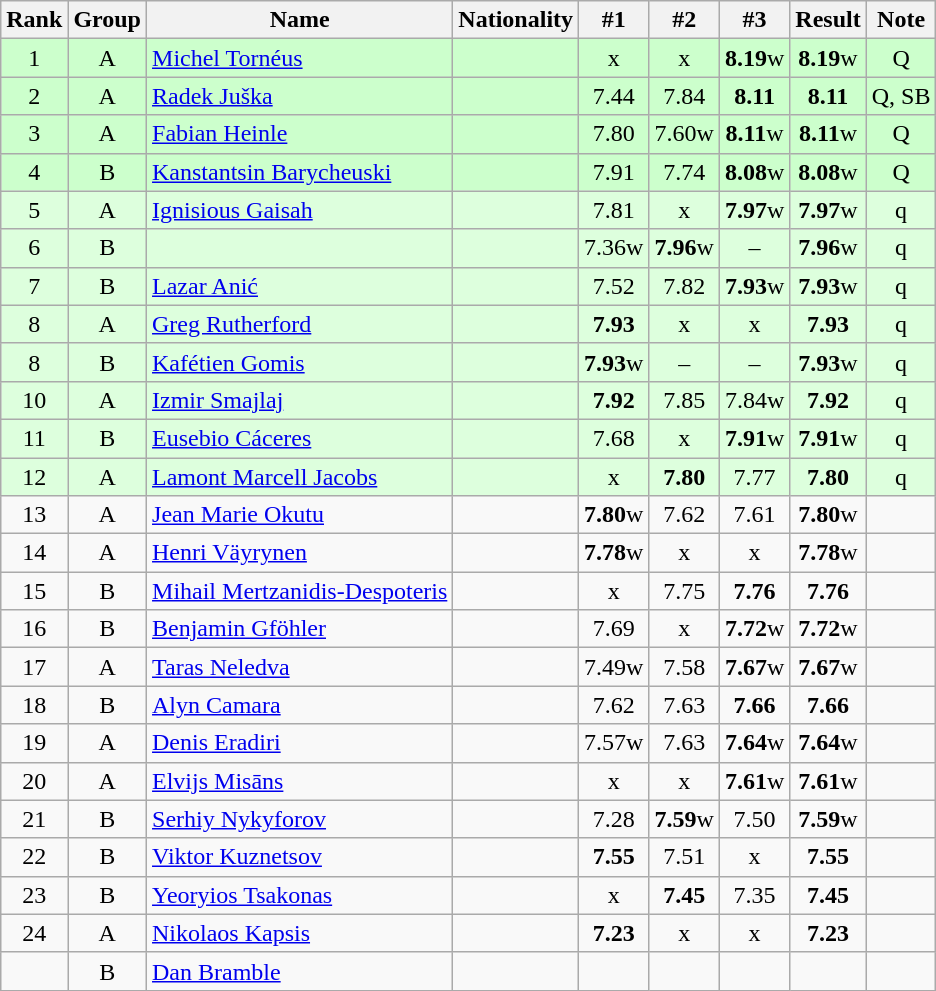<table class="wikitable sortable" style="text-align:center">
<tr>
<th>Rank</th>
<th>Group</th>
<th>Name</th>
<th>Nationality</th>
<th>#1</th>
<th>#2</th>
<th>#3</th>
<th>Result</th>
<th>Note</th>
</tr>
<tr bgcolor=ccffcc>
<td>1</td>
<td>A</td>
<td align=left><a href='#'>Michel Tornéus</a></td>
<td align=left></td>
<td>x</td>
<td>x</td>
<td><strong>8.19</strong>w</td>
<td><strong>8.19</strong>w</td>
<td>Q</td>
</tr>
<tr bgcolor=ccffcc>
<td>2</td>
<td>A</td>
<td align=left><a href='#'>Radek Juška</a></td>
<td align=left></td>
<td>7.44</td>
<td>7.84</td>
<td><strong>8.11</strong></td>
<td><strong>8.11</strong></td>
<td>Q, SB</td>
</tr>
<tr bgcolor=ccffcc>
<td>3</td>
<td>A</td>
<td align=left><a href='#'>Fabian Heinle</a></td>
<td align=left></td>
<td>7.80</td>
<td>7.60w</td>
<td><strong>8.11</strong>w</td>
<td><strong>8.11</strong>w</td>
<td>Q</td>
</tr>
<tr bgcolor=ccffcc>
<td>4</td>
<td>B</td>
<td align=left><a href='#'>Kanstantsin Barycheuski</a></td>
<td align=left></td>
<td>7.91</td>
<td>7.74</td>
<td><strong>8.08</strong>w</td>
<td><strong>8.08</strong>w</td>
<td>Q</td>
</tr>
<tr bgcolor=ddffdd>
<td>5</td>
<td>A</td>
<td align=left><a href='#'>Ignisious Gaisah</a></td>
<td align=left></td>
<td>7.81</td>
<td>x</td>
<td><strong>7.97</strong>w</td>
<td><strong>7.97</strong>w</td>
<td>q</td>
</tr>
<tr bgcolor=ddffdd>
<td>6</td>
<td>B</td>
<td align=left></td>
<td align=left></td>
<td>7.36w</td>
<td><strong>7.96</strong>w</td>
<td>–</td>
<td><strong>7.96</strong>w</td>
<td>q</td>
</tr>
<tr bgcolor=ddffdd>
<td>7</td>
<td>B</td>
<td align=left><a href='#'>Lazar Anić</a></td>
<td align=left></td>
<td>7.52</td>
<td>7.82</td>
<td><strong>7.93</strong>w</td>
<td><strong>7.93</strong>w</td>
<td>q</td>
</tr>
<tr bgcolor=ddffdd>
<td>8</td>
<td>A</td>
<td align=left><a href='#'>Greg Rutherford</a></td>
<td align=left></td>
<td><strong>7.93</strong></td>
<td>x</td>
<td>x</td>
<td><strong>7.93</strong></td>
<td>q</td>
</tr>
<tr bgcolor=ddffdd>
<td>8</td>
<td>B</td>
<td align=left><a href='#'>Kafétien Gomis</a></td>
<td align=left></td>
<td><strong>7.93</strong>w</td>
<td>–</td>
<td>–</td>
<td><strong>7.93</strong>w</td>
<td>q</td>
</tr>
<tr bgcolor=ddffdd>
<td>10</td>
<td>A</td>
<td align=left><a href='#'>Izmir Smajlaj</a></td>
<td align=left></td>
<td><strong>7.92</strong></td>
<td>7.85</td>
<td>7.84w</td>
<td><strong>7.92</strong></td>
<td>q</td>
</tr>
<tr bgcolor=ddffdd>
<td>11</td>
<td>B</td>
<td align=left><a href='#'>Eusebio Cáceres</a></td>
<td align=left></td>
<td>7.68</td>
<td>x</td>
<td><strong>7.91</strong>w</td>
<td><strong>7.91</strong>w</td>
<td>q</td>
</tr>
<tr bgcolor=ddffdd>
<td>12</td>
<td>A</td>
<td align=left><a href='#'>Lamont Marcell Jacobs</a></td>
<td align=left></td>
<td>x</td>
<td><strong>7.80</strong></td>
<td>7.77</td>
<td><strong>7.80</strong></td>
<td>q</td>
</tr>
<tr>
<td>13</td>
<td>A</td>
<td align=left><a href='#'>Jean Marie Okutu</a></td>
<td align=left></td>
<td><strong>7.80</strong>w</td>
<td>7.62</td>
<td>7.61</td>
<td><strong>7.80</strong>w</td>
<td></td>
</tr>
<tr>
<td>14</td>
<td>A</td>
<td align=left><a href='#'>Henri Väyrynen</a></td>
<td align=left></td>
<td><strong>7.78</strong>w</td>
<td>x</td>
<td>x</td>
<td><strong>7.78</strong>w</td>
<td></td>
</tr>
<tr>
<td>15</td>
<td>B</td>
<td align=left><a href='#'>Mihail Mertzanidis-Despoteris</a></td>
<td align=left></td>
<td>x</td>
<td>7.75</td>
<td><strong>7.76</strong></td>
<td><strong>7.76</strong></td>
<td></td>
</tr>
<tr>
<td>16</td>
<td>B</td>
<td align=left><a href='#'>Benjamin Gföhler</a></td>
<td align=left></td>
<td>7.69</td>
<td>x</td>
<td><strong>7.72</strong>w</td>
<td><strong>7.72</strong>w</td>
<td></td>
</tr>
<tr>
<td>17</td>
<td>A</td>
<td align=left><a href='#'>Taras Neledva</a></td>
<td align=left></td>
<td>7.49w</td>
<td>7.58</td>
<td><strong>7.67</strong>w</td>
<td><strong>7.67</strong>w</td>
<td></td>
</tr>
<tr>
<td>18</td>
<td>B</td>
<td align=left><a href='#'>Alyn Camara</a></td>
<td align=left></td>
<td>7.62</td>
<td>7.63</td>
<td><strong>7.66</strong></td>
<td><strong>7.66</strong></td>
<td></td>
</tr>
<tr>
<td>19</td>
<td>A</td>
<td align=left><a href='#'>Denis Eradiri</a></td>
<td align=left></td>
<td>7.57w</td>
<td>7.63</td>
<td><strong>7.64</strong>w</td>
<td><strong>7.64</strong>w</td>
<td></td>
</tr>
<tr>
<td>20</td>
<td>A</td>
<td align=left><a href='#'>Elvijs Misāns</a></td>
<td align=left></td>
<td>x</td>
<td>x</td>
<td><strong>7.61</strong>w</td>
<td><strong>7.61</strong>w</td>
<td></td>
</tr>
<tr>
<td>21</td>
<td>B</td>
<td align=left><a href='#'>Serhiy Nykyforov</a></td>
<td align=left></td>
<td>7.28</td>
<td><strong>7.59</strong>w</td>
<td>7.50</td>
<td><strong>7.59</strong>w</td>
<td></td>
</tr>
<tr>
<td>22</td>
<td>B</td>
<td align=left><a href='#'>Viktor Kuznetsov</a></td>
<td align=left></td>
<td><strong>7.55</strong></td>
<td>7.51</td>
<td>x</td>
<td><strong>7.55</strong></td>
<td></td>
</tr>
<tr>
<td>23</td>
<td>B</td>
<td align=left><a href='#'>Yeoryios Tsakonas</a></td>
<td align=left></td>
<td>x</td>
<td><strong>7.45</strong></td>
<td>7.35</td>
<td><strong>7.45</strong></td>
<td></td>
</tr>
<tr>
<td>24</td>
<td>A</td>
<td align=left><a href='#'>Nikolaos Kapsis</a></td>
<td align=left></td>
<td><strong>7.23</strong></td>
<td>x</td>
<td>x</td>
<td><strong>7.23</strong></td>
<td></td>
</tr>
<tr>
<td></td>
<td>B</td>
<td align=left><a href='#'>Dan Bramble</a></td>
<td align=left></td>
<td></td>
<td></td>
<td></td>
<td><strong></strong></td>
<td></td>
</tr>
</table>
